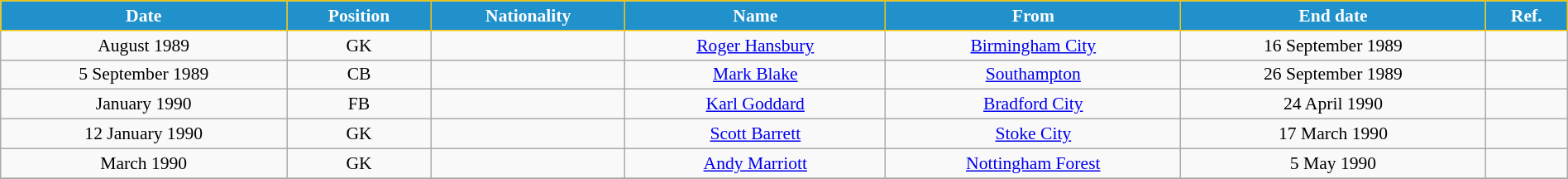<table class="wikitable" style="text-align:center; font-size:90%; width:100%;">
<tr>
<th style="background:#2191CC; color:white; border:1px solid #F7C408; text-align:center;">Date</th>
<th style="background:#2191CC; color:white; border:1px solid #F7C408; text-align:center;">Position</th>
<th style="background:#2191CC; color:white; border:1px solid #F7C408; text-align:center;">Nationality</th>
<th style="background:#2191CC; color:white; border:1px solid #F7C408; text-align:center;">Name</th>
<th style="background:#2191CC; color:white; border:1px solid #F7C408; text-align:center;">From</th>
<th style="background:#2191CC; color:white; border:1px solid #F7C408; text-align:center;">End date</th>
<th style="background:#2191CC; color:white; border:1px solid #F7C408; text-align:center;">Ref.</th>
</tr>
<tr>
<td>August 1989</td>
<td>GK</td>
<td></td>
<td><a href='#'>Roger Hansbury</a></td>
<td> <a href='#'>Birmingham City</a></td>
<td>16 September 1989</td>
<td></td>
</tr>
<tr>
<td>5 September 1989</td>
<td>CB</td>
<td></td>
<td><a href='#'>Mark Blake</a></td>
<td> <a href='#'>Southampton</a></td>
<td>26 September 1989</td>
<td></td>
</tr>
<tr>
<td>January 1990</td>
<td>FB</td>
<td></td>
<td><a href='#'>Karl Goddard</a></td>
<td> <a href='#'>Bradford City</a></td>
<td>24 April 1990</td>
<td></td>
</tr>
<tr>
<td>12 January 1990</td>
<td>GK</td>
<td></td>
<td><a href='#'>Scott Barrett</a></td>
<td> <a href='#'>Stoke City</a></td>
<td>17 March 1990</td>
<td></td>
</tr>
<tr>
<td>March 1990</td>
<td>GK</td>
<td></td>
<td><a href='#'>Andy Marriott</a></td>
<td> <a href='#'>Nottingham Forest</a></td>
<td>5 May 1990</td>
<td></td>
</tr>
<tr>
</tr>
</table>
